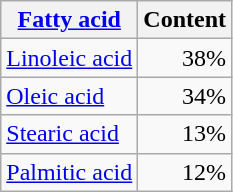<table class="wikitable">
<tr>
<th><a href='#'>Fatty acid</a></th>
<th>Content</th>
</tr>
<tr>
<td><a href='#'>Linoleic acid</a></td>
<td align="right">38%</td>
</tr>
<tr>
<td><a href='#'>Oleic acid</a></td>
<td align="right">34%</td>
</tr>
<tr>
<td><a href='#'>Stearic acid</a></td>
<td align="right">13%</td>
</tr>
<tr>
<td><a href='#'>Palmitic acid</a></td>
<td align="right">12%</td>
</tr>
</table>
